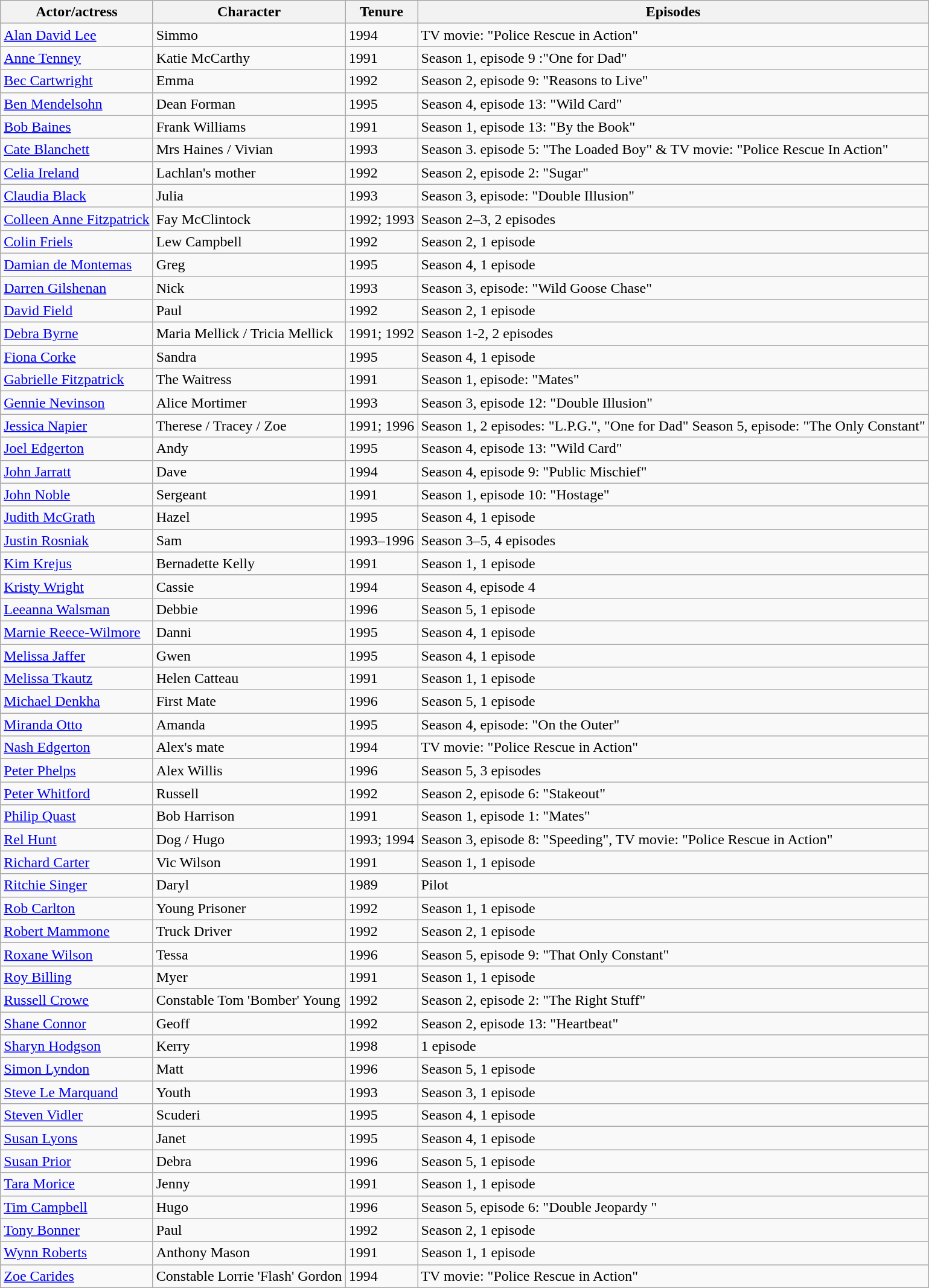<table class="wikitable">
<tr>
<th>Actor/actress</th>
<th>Character</th>
<th>Tenure</th>
<th>Episodes</th>
</tr>
<tr>
<td><a href='#'>Alan David Lee</a></td>
<td>Simmo</td>
<td>1994</td>
<td>TV movie: "Police Rescue in Action"</td>
</tr>
<tr>
<td><a href='#'>Anne Tenney</a></td>
<td>Katie McCarthy</td>
<td>1991</td>
<td>Season 1, episode 9 :"One for Dad"</td>
</tr>
<tr>
<td><a href='#'>Bec Cartwright</a></td>
<td>Emma</td>
<td>1992</td>
<td>Season 2, episode 9: "Reasons to Live"</td>
</tr>
<tr>
<td><a href='#'>Ben Mendelsohn</a></td>
<td>Dean Forman</td>
<td>1995</td>
<td>Season 4, episode 13: "Wild Card"</td>
</tr>
<tr>
<td><a href='#'>Bob Baines</a></td>
<td>Frank Williams</td>
<td>1991</td>
<td>Season 1, episode 13: "By the Book"</td>
</tr>
<tr>
<td><a href='#'>Cate Blanchett</a></td>
<td>Mrs Haines / Vivian</td>
<td>1993</td>
<td>Season 3. episode 5: "The Loaded Boy"  & TV movie: "Police Rescue In Action"</td>
</tr>
<tr>
<td><a href='#'>Celia Ireland</a></td>
<td>Lachlan's mother</td>
<td>1992</td>
<td>Season 2, episode 2: "Sugar"</td>
</tr>
<tr>
<td><a href='#'>Claudia Black</a></td>
<td>Julia</td>
<td>1993</td>
<td>Season 3, episode: "Double Illusion"</td>
</tr>
<tr>
<td><a href='#'>Colleen Anne Fitzpatrick</a></td>
<td>Fay McClintock</td>
<td>1992; 1993</td>
<td>Season 2–3, 2 episodes</td>
</tr>
<tr>
<td><a href='#'>Colin Friels</a></td>
<td>Lew Campbell</td>
<td>1992</td>
<td>Season 2, 1 episode</td>
</tr>
<tr>
<td><a href='#'>Damian de Montemas</a></td>
<td>Greg</td>
<td>1995</td>
<td>Season 4, 1 episode</td>
</tr>
<tr>
<td><a href='#'>Darren Gilshenan</a></td>
<td>Nick</td>
<td>1993</td>
<td>Season 3, episode: "Wild Goose Chase"</td>
</tr>
<tr>
<td><a href='#'>David Field</a></td>
<td>Paul</td>
<td>1992</td>
<td>Season 2, 1 episode</td>
</tr>
<tr>
<td><a href='#'>Debra Byrne</a></td>
<td>Maria Mellick / Tricia Mellick</td>
<td>1991; 1992</td>
<td>Season 1-2, 2 episodes</td>
</tr>
<tr>
<td><a href='#'>Fiona Corke</a></td>
<td>Sandra</td>
<td>1995</td>
<td>Season 4, 1 episode</td>
</tr>
<tr>
<td><a href='#'>Gabrielle Fitzpatrick</a></td>
<td>The Waitress</td>
<td>1991</td>
<td>Season 1, episode: "Mates"</td>
</tr>
<tr>
<td><a href='#'>Gennie Nevinson</a></td>
<td>Alice Mortimer</td>
<td>1993</td>
<td>Season 3, episode 12: "Double Illusion"</td>
</tr>
<tr>
<td><a href='#'>Jessica Napier</a></td>
<td>Therese / Tracey / Zoe</td>
<td>1991; 1996</td>
<td>Season 1, 2 episodes: "L.P.G.", "One for Dad" Season 5, episode: "The Only Constant"</td>
</tr>
<tr>
<td><a href='#'>Joel Edgerton</a></td>
<td>Andy</td>
<td>1995</td>
<td>Season 4, episode 13: "Wild Card"</td>
</tr>
<tr>
<td><a href='#'>John Jarratt</a></td>
<td>Dave</td>
<td>1994</td>
<td>Season 4, episode 9: "Public Mischief"</td>
</tr>
<tr>
<td><a href='#'>John Noble</a></td>
<td>Sergeant</td>
<td>1991</td>
<td>Season 1, episode 10: "Hostage"</td>
</tr>
<tr>
<td><a href='#'>Judith McGrath</a></td>
<td>Hazel</td>
<td>1995</td>
<td>Season 4, 1 episode</td>
</tr>
<tr>
<td><a href='#'>Justin Rosniak</a></td>
<td>Sam</td>
<td>1993–1996</td>
<td>Season 3–5, 4 episodes</td>
</tr>
<tr>
<td><a href='#'>Kim Krejus</a></td>
<td>Bernadette Kelly</td>
<td>1991</td>
<td>Season 1, 1 episode</td>
</tr>
<tr>
<td><a href='#'>Kristy Wright</a></td>
<td>Cassie</td>
<td>1994</td>
<td>Season 4, episode 4</td>
</tr>
<tr>
<td><a href='#'>Leeanna Walsman</a></td>
<td>Debbie</td>
<td>1996</td>
<td>Season 5, 1 episode</td>
</tr>
<tr>
<td><a href='#'>Marnie Reece-Wilmore</a></td>
<td>Danni</td>
<td>1995</td>
<td>Season 4, 1 episode</td>
</tr>
<tr>
<td><a href='#'>Melissa Jaffer</a></td>
<td>Gwen</td>
<td>1995</td>
<td>Season 4, 1 episode</td>
</tr>
<tr>
<td><a href='#'>Melissa Tkautz</a></td>
<td>Helen Catteau</td>
<td>1991</td>
<td>Season 1, 1 episode</td>
</tr>
<tr>
<td><a href='#'>Michael Denkha</a></td>
<td>First Mate</td>
<td>1996</td>
<td>Season 5, 1 episode</td>
</tr>
<tr>
<td><a href='#'>Miranda Otto</a></td>
<td>Amanda</td>
<td>1995</td>
<td>Season 4, episode: "On the Outer"</td>
</tr>
<tr>
<td><a href='#'>Nash Edgerton</a></td>
<td>Alex's mate</td>
<td>1994</td>
<td>TV movie: "Police Rescue in Action"</td>
</tr>
<tr>
<td><a href='#'>Peter Phelps</a></td>
<td>Alex Willis</td>
<td>1996</td>
<td>Season 5, 3 episodes</td>
</tr>
<tr>
<td><a href='#'>Peter Whitford</a></td>
<td>Russell</td>
<td>1992</td>
<td>Season 2, episode 6: "Stakeout"</td>
</tr>
<tr>
<td><a href='#'>Philip Quast</a></td>
<td>Bob Harrison</td>
<td>1991</td>
<td>Season 1, episode 1: "Mates"</td>
</tr>
<tr>
<td><a href='#'>Rel Hunt</a></td>
<td>Dog / Hugo</td>
<td>1993; 1994</td>
<td>Season 3, episode 8: "Speeding", TV movie: "Police Rescue in Action"</td>
</tr>
<tr>
<td><a href='#'>Richard Carter</a></td>
<td>Vic Wilson</td>
<td>1991</td>
<td>Season 1, 1 episode</td>
</tr>
<tr>
<td><a href='#'>Ritchie Singer</a></td>
<td>Daryl</td>
<td>1989</td>
<td>Pilot</td>
</tr>
<tr>
<td><a href='#'>Rob Carlton</a></td>
<td>Young Prisoner</td>
<td>1992</td>
<td>Season 1, 1 episode</td>
</tr>
<tr>
<td><a href='#'>Robert Mammone</a></td>
<td>Truck Driver</td>
<td>1992</td>
<td>Season 2, 1 episode</td>
</tr>
<tr>
<td><a href='#'>Roxane Wilson</a></td>
<td>Tessa</td>
<td>1996</td>
<td>Season 5, episode 9: "That Only Constant"</td>
</tr>
<tr>
<td><a href='#'>Roy Billing</a></td>
<td>Myer</td>
<td>1991</td>
<td>Season 1, 1 episode</td>
</tr>
<tr>
<td><a href='#'>Russell Crowe</a></td>
<td>Constable Tom 'Bomber' Young</td>
<td>1992</td>
<td>Season 2, episode 2: "The Right Stuff"</td>
</tr>
<tr>
<td><a href='#'>Shane Connor</a></td>
<td>Geoff</td>
<td>1992</td>
<td>Season 2, episode 13: "Heartbeat"</td>
</tr>
<tr>
<td><a href='#'>Sharyn Hodgson</a></td>
<td>Kerry</td>
<td>1998</td>
<td>1 episode</td>
</tr>
<tr>
<td><a href='#'>Simon Lyndon</a></td>
<td>Matt</td>
<td>1996</td>
<td>Season 5, 1 episode</td>
</tr>
<tr>
<td><a href='#'>Steve Le Marquand</a></td>
<td>Youth</td>
<td>1993</td>
<td>Season 3, 1 episode</td>
</tr>
<tr>
<td><a href='#'>Steven Vidler</a></td>
<td>Scuderi</td>
<td>1995</td>
<td>Season 4, 1 episode</td>
</tr>
<tr>
<td><a href='#'>Susan Lyons</a></td>
<td>Janet</td>
<td>1995</td>
<td>Season 4, 1 episode</td>
</tr>
<tr>
<td><a href='#'>Susan Prior</a></td>
<td>Debra</td>
<td>1996</td>
<td>Season 5, 1 episode</td>
</tr>
<tr>
<td><a href='#'>Tara Morice</a></td>
<td>Jenny</td>
<td>1991</td>
<td>Season 1, 1 episode</td>
</tr>
<tr>
<td><a href='#'>Tim Campbell</a></td>
<td>Hugo</td>
<td>1996</td>
<td>Season 5, episode 6: "Double Jeopardy "</td>
</tr>
<tr>
<td><a href='#'>Tony Bonner</a></td>
<td>Paul</td>
<td>1992</td>
<td>Season 2, 1 episode</td>
</tr>
<tr>
<td><a href='#'>Wynn Roberts</a></td>
<td>Anthony Mason</td>
<td>1991</td>
<td>Season 1, 1 episode</td>
</tr>
<tr>
<td><a href='#'>Zoe Carides</a></td>
<td>Constable Lorrie 'Flash' Gordon</td>
<td>1994</td>
<td>TV movie: "Police Rescue in Action"</td>
</tr>
</table>
